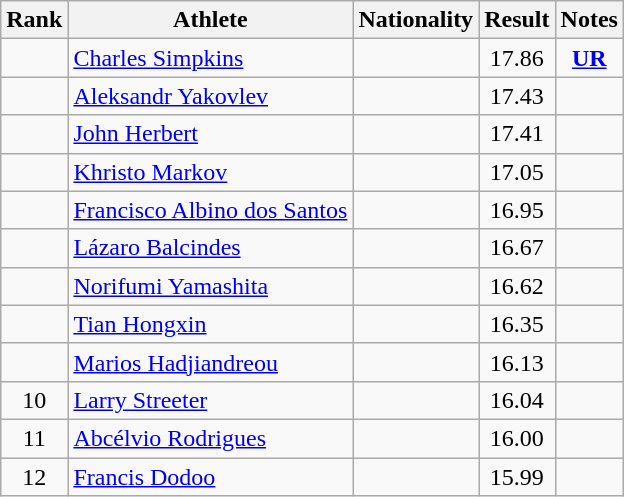<table class="wikitable sortable" style="text-align:center">
<tr>
<th>Rank</th>
<th>Athlete</th>
<th>Nationality</th>
<th>Result</th>
<th>Notes</th>
</tr>
<tr>
<td></td>
<td align=left><a href='#'>Charles Simpkins</a></td>
<td align=left></td>
<td>17.86</td>
<td><strong><a href='#'>UR</a></strong></td>
</tr>
<tr>
<td></td>
<td align=left><a href='#'>Aleksandr Yakovlev</a></td>
<td align=left></td>
<td>17.43</td>
<td></td>
</tr>
<tr>
<td></td>
<td align=left><a href='#'>John Herbert</a></td>
<td align=left></td>
<td>17.41</td>
<td></td>
</tr>
<tr>
<td></td>
<td align=left><a href='#'>Khristo Markov</a></td>
<td align=left></td>
<td>17.05</td>
<td></td>
</tr>
<tr>
<td></td>
<td align=left><a href='#'>Francisco Albino dos Santos</a></td>
<td align=left></td>
<td>16.95</td>
<td></td>
</tr>
<tr>
<td></td>
<td align=left><a href='#'>Lázaro Balcindes</a></td>
<td align=left></td>
<td>16.67</td>
<td></td>
</tr>
<tr>
<td></td>
<td align=left><a href='#'>Norifumi Yamashita</a></td>
<td align=left></td>
<td>16.62</td>
<td></td>
</tr>
<tr>
<td></td>
<td align=left><a href='#'>Tian Hongxin</a></td>
<td align=left></td>
<td>16.35</td>
<td></td>
</tr>
<tr>
<td></td>
<td align=left><a href='#'>Marios Hadjiandreou</a></td>
<td align=left></td>
<td>16.13</td>
<td></td>
</tr>
<tr>
<td>10</td>
<td align=left><a href='#'>Larry Streeter</a></td>
<td align=left></td>
<td>16.04</td>
<td></td>
</tr>
<tr>
<td>11</td>
<td align=left><a href='#'>Abcélvio Rodrigues</a></td>
<td align=left></td>
<td>16.00</td>
<td></td>
</tr>
<tr>
<td>12</td>
<td align=left><a href='#'>Francis Dodoo</a></td>
<td align=left></td>
<td>15.99</td>
<td></td>
</tr>
</table>
